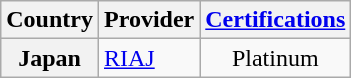<table class="wikitable sortable plainrowheaders">
<tr>
<th>Country</th>
<th>Provider</th>
<th><a href='#'>Certifications</a></th>
</tr>
<tr>
<th scope="row">Japan</th>
<td><a href='#'>RIAJ</a></td>
<td style="text-align:center;">Platinum</td>
</tr>
</table>
